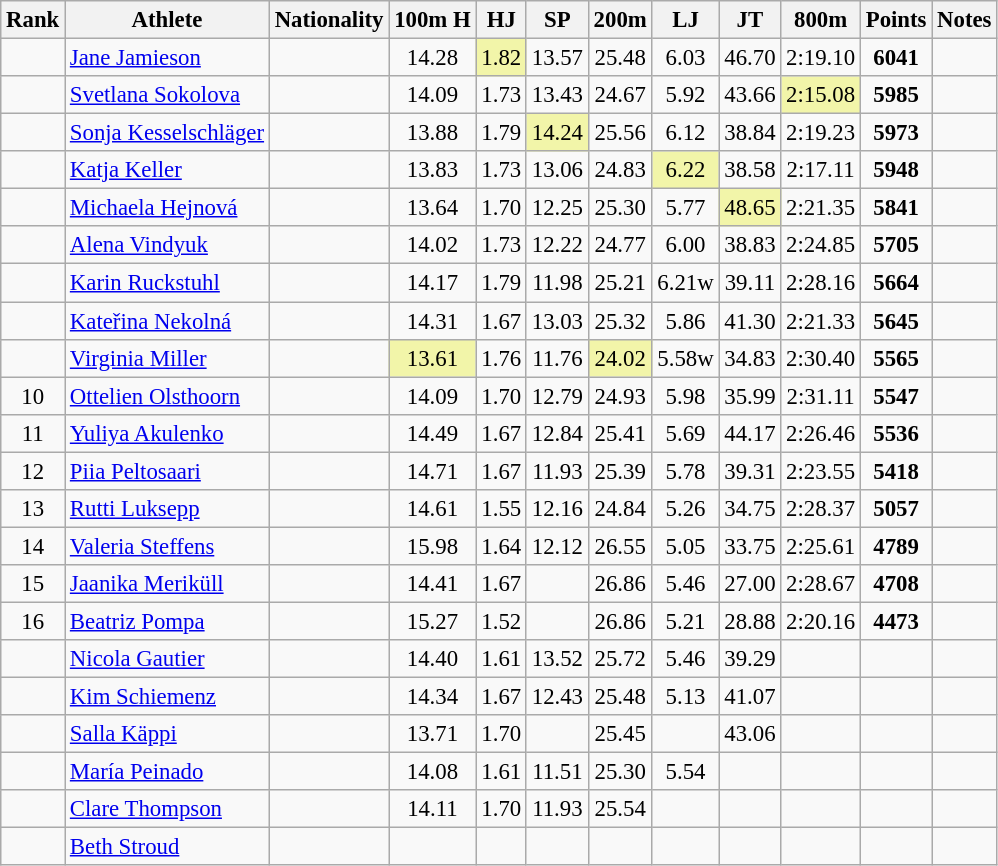<table class="wikitable sortable" style=" text-align:center; font-size:95%;">
<tr>
<th>Rank</th>
<th>Athlete</th>
<th>Nationality</th>
<th>100m H</th>
<th>HJ</th>
<th>SP</th>
<th>200m</th>
<th>LJ</th>
<th>JT</th>
<th>800m</th>
<th>Points</th>
<th>Notes</th>
</tr>
<tr>
<td></td>
<td align=left><a href='#'>Jane Jamieson</a></td>
<td align=left></td>
<td>14.28</td>
<td bgcolor=#F2F5A9>1.82</td>
<td>13.57</td>
<td>25.48</td>
<td>6.03</td>
<td>46.70</td>
<td>2:19.10</td>
<td><strong>6041</strong></td>
<td></td>
</tr>
<tr>
<td></td>
<td align=left><a href='#'>Svetlana Sokolova</a></td>
<td align=left></td>
<td>14.09</td>
<td>1.73</td>
<td>13.43</td>
<td>24.67</td>
<td>5.92</td>
<td>43.66</td>
<td bgcolor=#F2F5A9>2:15.08</td>
<td><strong>5985</strong></td>
<td></td>
</tr>
<tr>
<td></td>
<td align=left><a href='#'>Sonja Kesselschläger</a></td>
<td align=left></td>
<td>13.88</td>
<td>1.79</td>
<td bgcolor=#F2F5A9>14.24</td>
<td>25.56</td>
<td>6.12</td>
<td>38.84</td>
<td>2:19.23</td>
<td><strong>5973</strong></td>
<td></td>
</tr>
<tr>
<td></td>
<td align=left><a href='#'>Katja Keller</a></td>
<td align=left></td>
<td>13.83</td>
<td>1.73</td>
<td>13.06</td>
<td>24.83</td>
<td bgcolor=#F2F5A9>6.22</td>
<td>38.58</td>
<td>2:17.11</td>
<td><strong>5948</strong></td>
<td></td>
</tr>
<tr>
<td></td>
<td align=left><a href='#'>Michaela Hejnová</a></td>
<td align=left></td>
<td>13.64</td>
<td>1.70</td>
<td>12.25</td>
<td>25.30</td>
<td>5.77</td>
<td bgcolor=#F2F5A9>48.65</td>
<td>2:21.35</td>
<td><strong>5841</strong></td>
<td></td>
</tr>
<tr>
<td></td>
<td align=left><a href='#'>Alena Vindyuk</a></td>
<td align=left></td>
<td>14.02</td>
<td>1.73</td>
<td>12.22</td>
<td>24.77</td>
<td>6.00</td>
<td>38.83</td>
<td>2:24.85</td>
<td><strong>5705</strong></td>
<td></td>
</tr>
<tr>
<td></td>
<td align=left><a href='#'>Karin Ruckstuhl</a></td>
<td align=left></td>
<td>14.17</td>
<td>1.79</td>
<td>11.98</td>
<td>25.21</td>
<td>6.21w</td>
<td>39.11</td>
<td>2:28.16</td>
<td><strong>5664</strong></td>
<td></td>
</tr>
<tr>
<td></td>
<td align=left><a href='#'>Kateřina Nekolná</a></td>
<td align=left></td>
<td>14.31</td>
<td>1.67</td>
<td>13.03</td>
<td>25.32</td>
<td>5.86</td>
<td>41.30</td>
<td>2:21.33</td>
<td><strong>5645</strong></td>
<td></td>
</tr>
<tr>
<td></td>
<td align=left><a href='#'>Virginia Miller</a></td>
<td align=left></td>
<td bgcolor=#F2F5A9>13.61</td>
<td>1.76</td>
<td>11.76</td>
<td bgcolor=#F2F5A9>24.02</td>
<td>5.58w</td>
<td>34.83</td>
<td>2:30.40</td>
<td><strong>5565</strong></td>
<td></td>
</tr>
<tr>
<td>10</td>
<td align=left><a href='#'>Ottelien Olsthoorn</a></td>
<td align=left></td>
<td>14.09</td>
<td>1.70</td>
<td>12.79</td>
<td>24.93</td>
<td>5.98</td>
<td>35.99</td>
<td>2:31.11</td>
<td><strong>5547</strong></td>
<td></td>
</tr>
<tr>
<td>11</td>
<td align=left><a href='#'>Yuliya Akulenko</a></td>
<td align=left></td>
<td>14.49</td>
<td>1.67</td>
<td>12.84</td>
<td>25.41</td>
<td>5.69</td>
<td>44.17</td>
<td>2:26.46</td>
<td><strong>5536</strong></td>
<td></td>
</tr>
<tr>
<td>12</td>
<td align=left><a href='#'>Piia Peltosaari</a></td>
<td align=left></td>
<td>14.71</td>
<td>1.67</td>
<td>11.93</td>
<td>25.39</td>
<td>5.78</td>
<td>39.31</td>
<td>2:23.55</td>
<td><strong>5418</strong></td>
<td></td>
</tr>
<tr>
<td>13</td>
<td align=left><a href='#'>Rutti Luksepp</a></td>
<td align=left></td>
<td>14.61</td>
<td>1.55</td>
<td>12.16</td>
<td>24.84</td>
<td>5.26</td>
<td>34.75</td>
<td>2:28.37</td>
<td><strong>5057</strong></td>
<td></td>
</tr>
<tr>
<td>14</td>
<td align=left><a href='#'>Valeria Steffens</a></td>
<td align=left></td>
<td>15.98</td>
<td>1.64</td>
<td>12.12</td>
<td>26.55</td>
<td>5.05</td>
<td>33.75</td>
<td>2:25.61</td>
<td><strong>4789</strong></td>
<td></td>
</tr>
<tr>
<td>15</td>
<td align=left><a href='#'>Jaanika Meriküll</a></td>
<td align=left></td>
<td>14.41</td>
<td>1.67</td>
<td></td>
<td>26.86</td>
<td>5.46</td>
<td>27.00</td>
<td>2:28.67</td>
<td><strong>4708</strong></td>
<td></td>
</tr>
<tr>
<td>16</td>
<td align=left><a href='#'>Beatriz Pompa</a></td>
<td align=left></td>
<td>15.27</td>
<td>1.52</td>
<td></td>
<td>26.86</td>
<td>5.21</td>
<td>28.88</td>
<td>2:20.16</td>
<td><strong>4473</strong></td>
<td></td>
</tr>
<tr>
<td></td>
<td align=left><a href='#'>Nicola Gautier</a></td>
<td align=left></td>
<td>14.40</td>
<td>1.61</td>
<td>13.52</td>
<td>25.72</td>
<td>5.46</td>
<td>39.29</td>
<td></td>
<td><strong></strong></td>
<td></td>
</tr>
<tr>
<td></td>
<td align=left><a href='#'>Kim Schiemenz</a></td>
<td align=left></td>
<td>14.34</td>
<td>1.67</td>
<td>12.43</td>
<td>25.48</td>
<td>5.13</td>
<td>41.07</td>
<td></td>
<td><strong></strong></td>
<td></td>
</tr>
<tr>
<td></td>
<td align=left><a href='#'>Salla Käppi</a></td>
<td align=left></td>
<td>13.71</td>
<td>1.70</td>
<td></td>
<td>25.45</td>
<td></td>
<td>43.06</td>
<td></td>
<td><strong></strong></td>
<td></td>
</tr>
<tr>
<td></td>
<td align=left><a href='#'>María Peinado</a></td>
<td align=left></td>
<td>14.08</td>
<td>1.61</td>
<td>11.51</td>
<td>25.30</td>
<td>5.54</td>
<td></td>
<td></td>
<td><strong></strong></td>
<td></td>
</tr>
<tr>
<td></td>
<td align=left><a href='#'>Clare Thompson</a></td>
<td align=left></td>
<td>14.11</td>
<td>1.70</td>
<td>11.93</td>
<td>25.54</td>
<td></td>
<td></td>
<td></td>
<td><strong></strong></td>
<td></td>
</tr>
<tr>
<td></td>
<td align=left><a href='#'>Beth Stroud</a></td>
<td align=left></td>
<td></td>
<td></td>
<td></td>
<td></td>
<td></td>
<td></td>
<td></td>
<td><strong></strong></td>
<td></td>
</tr>
</table>
